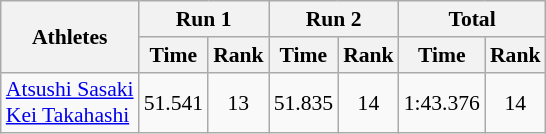<table class="wikitable" border="1" style="font-size:90%">
<tr>
<th rowspan="2">Athletes</th>
<th colspan="2">Run 1</th>
<th colspan="2">Run 2</th>
<th colspan="2">Total</th>
</tr>
<tr>
<th>Time</th>
<th>Rank</th>
<th>Time</th>
<th>Rank</th>
<th>Time</th>
<th>Rank</th>
</tr>
<tr>
<td><a href='#'>Atsushi Sasaki</a><br><a href='#'>Kei Takahashi</a></td>
<td align="center">51.541</td>
<td align="center">13</td>
<td align="center">51.835</td>
<td align="center">14</td>
<td align="center">1:43.376</td>
<td align="center">14</td>
</tr>
</table>
